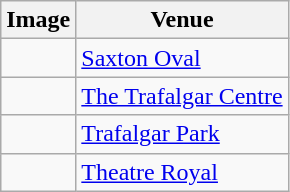<table class="wikitable">
<tr>
<th>Image</th>
<th>Venue</th>
</tr>
<tr>
<td></td>
<td><a href='#'>Saxton Oval</a></td>
</tr>
<tr>
<td></td>
<td><a href='#'>The Trafalgar Centre</a></td>
</tr>
<tr>
<td></td>
<td><a href='#'>Trafalgar Park</a></td>
</tr>
<tr>
<td></td>
<td><a href='#'>Theatre Royal</a></td>
</tr>
</table>
